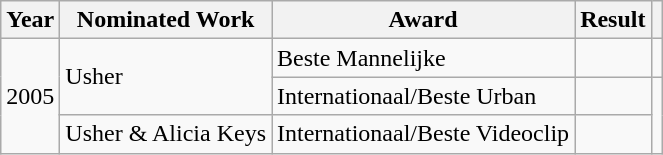<table class="wikitable">
<tr>
<th>Year</th>
<th>Nominated Work</th>
<th>Award</th>
<th>Result</th>
<th></th>
</tr>
<tr>
<td rowspan="3">2005</td>
<td rowspan="2">Usher</td>
<td>Beste Mannelijke</td>
<td></td>
<td style="text-align:center;"></td>
</tr>
<tr>
<td>Internationaal/Beste Urban</td>
<td></td>
<td style="text-align:center;" rowspan="2"></td>
</tr>
<tr>
<td>Usher & Alicia Keys</td>
<td>Internationaal/Beste Videoclip</td>
<td></td>
</tr>
</table>
